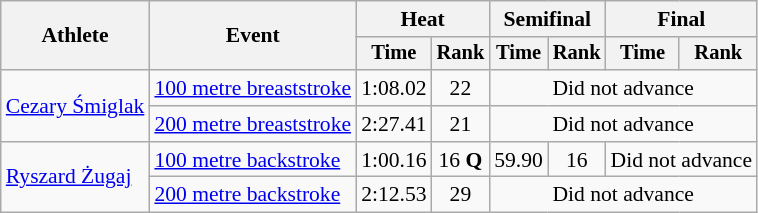<table class=wikitable style="font-size:90%">
<tr>
<th rowspan="2">Athlete</th>
<th rowspan="2">Event</th>
<th colspan="2">Heat</th>
<th colspan="2">Semifinal</th>
<th colspan="2">Final</th>
</tr>
<tr style="font-size:95%">
<th>Time</th>
<th>Rank</th>
<th>Time</th>
<th>Rank</th>
<th>Time</th>
<th>Rank</th>
</tr>
<tr align=center>
<td style="text-align:left;" rowspan="2"><a href='#'>Cezary Śmiglak</a></td>
<td align=left><a href='#'>100 metre breaststroke</a></td>
<td align=center>1:08.02</td>
<td align=center>22</td>
<td colspan="4" style="text-align:center;">Did not advance</td>
</tr>
<tr>
<td align=left><a href='#'>200 metre breaststroke</a></td>
<td align=center>2:27.41</td>
<td align=center>21</td>
<td colspan="4" style="text-align:center;">Did not advance</td>
</tr>
<tr align=center>
<td style="text-align:left;" rowspan="2"><a href='#'>Ryszard Żugaj</a></td>
<td align=left><a href='#'>100 metre backstroke</a></td>
<td align=center>1:00.16</td>
<td align=center>16 <strong>Q</strong></td>
<td align=center>59.90</td>
<td align=center>16</td>
<td colspan="2" style="text-align:center;">Did not advance</td>
</tr>
<tr align=center>
<td align=left><a href='#'>200 metre backstroke</a></td>
<td align=center>2:12.53</td>
<td align=center>29</td>
<td colspan="4" style="text-align:center;">Did not advance</td>
</tr>
</table>
